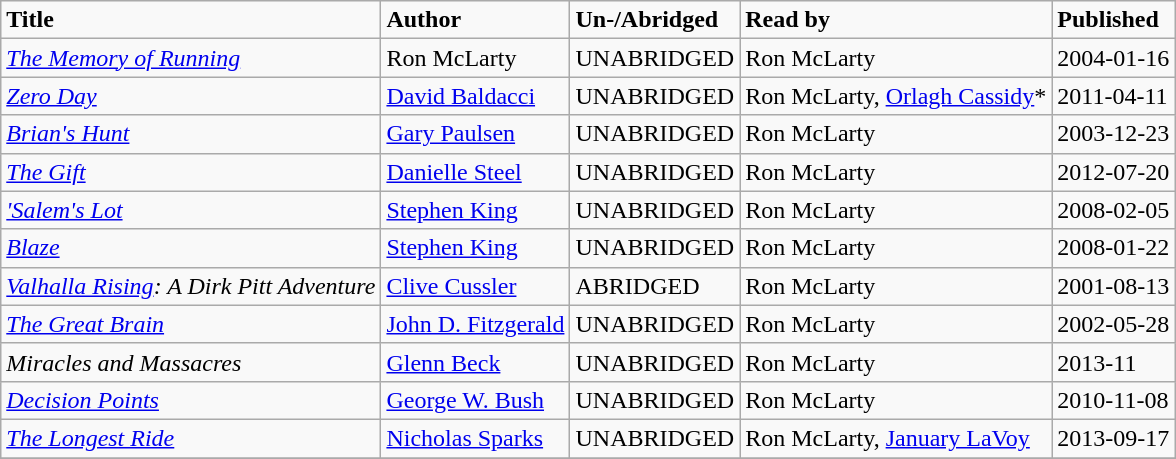<table class="wikitable">
<tr>
<td><strong>Title</strong></td>
<td><strong>Author</strong></td>
<td><strong>Un-/Abridged</strong></td>
<td><strong>Read by</strong></td>
<td><strong>Published</strong></td>
</tr>
<tr>
<td><em><a href='#'>The Memory of Running</a></em></td>
<td>Ron McLarty</td>
<td>UNABRIDGED</td>
<td>Ron McLarty</td>
<td>2004-01-16</td>
</tr>
<tr>
<td><em><a href='#'>Zero Day</a></em></td>
<td><a href='#'>David Baldacci</a></td>
<td>UNABRIDGED</td>
<td>Ron McLarty, <a href='#'>Orlagh Cassidy</a>*</td>
<td>2011-04-11</td>
</tr>
<tr>
<td><em><a href='#'>Brian's Hunt</a></em></td>
<td><a href='#'>Gary Paulsen</a></td>
<td>UNABRIDGED</td>
<td>Ron McLarty</td>
<td>2003-12-23</td>
</tr>
<tr>
<td><em><a href='#'>The Gift</a></em></td>
<td><a href='#'>Danielle Steel</a></td>
<td>UNABRIDGED</td>
<td>Ron McLarty</td>
<td>2012-07-20</td>
</tr>
<tr>
<td><em><a href='#'>'Salem's Lot</a></em></td>
<td><a href='#'>Stephen King</a></td>
<td>UNABRIDGED</td>
<td>Ron McLarty</td>
<td>2008-02-05</td>
</tr>
<tr>
<td><em><a href='#'>Blaze</a></em></td>
<td><a href='#'>Stephen King</a></td>
<td>UNABRIDGED</td>
<td>Ron McLarty</td>
<td>2008-01-22</td>
</tr>
<tr>
<td><em><a href='#'>Valhalla Rising</a>: A Dirk Pitt Adventure</em></td>
<td><a href='#'>Clive Cussler</a></td>
<td>ABRIDGED</td>
<td>Ron McLarty</td>
<td>2001-08-13</td>
</tr>
<tr>
<td><em><a href='#'>The Great Brain</a></em></td>
<td><a href='#'>John D. Fitzgerald</a></td>
<td>UNABRIDGED</td>
<td>Ron McLarty</td>
<td>2002-05-28</td>
</tr>
<tr>
<td><em>Miracles and Massacres</em></td>
<td><a href='#'>Glenn Beck</a></td>
<td>UNABRIDGED</td>
<td>Ron McLarty</td>
<td>2013-11</td>
</tr>
<tr>
<td><em><a href='#'>Decision Points</a></em></td>
<td><a href='#'>George W. Bush</a></td>
<td>UNABRIDGED</td>
<td>Ron McLarty</td>
<td>2010-11-08</td>
</tr>
<tr>
<td><em><a href='#'>The Longest Ride</a></em></td>
<td><a href='#'>Nicholas Sparks</a></td>
<td>UNABRIDGED</td>
<td>Ron McLarty, <a href='#'>January LaVoy</a></td>
<td>2013-09-17</td>
</tr>
<tr>
</tr>
</table>
